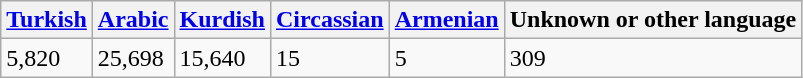<table class="wikitable">
<tr>
<th><a href='#'>Turkish</a></th>
<th><a href='#'>Arabic</a></th>
<th><a href='#'>Kurdish</a></th>
<th><a href='#'>Circassian</a></th>
<th><a href='#'>Armenian</a></th>
<th>Unknown or other language</th>
</tr>
<tr>
<td>5,820</td>
<td>25,698</td>
<td>15,640</td>
<td>15</td>
<td>5</td>
<td>309</td>
</tr>
</table>
